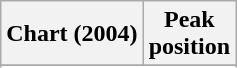<table class="wikitable plainrowheaders sortable" border="1">
<tr>
<th scope="col">Chart (2004)</th>
<th scope="col">Peak<br>position</th>
</tr>
<tr>
</tr>
<tr>
</tr>
<tr>
</tr>
<tr>
</tr>
<tr>
</tr>
<tr>
</tr>
<tr>
</tr>
<tr>
</tr>
<tr>
</tr>
</table>
